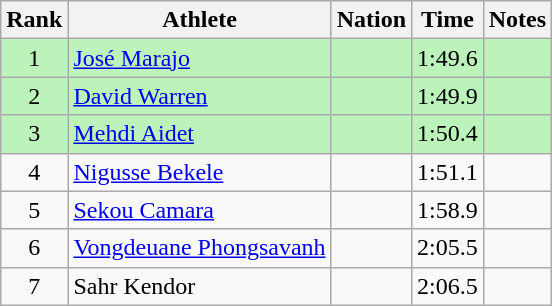<table class="wikitable sortable" style="text-align:center">
<tr>
<th>Rank</th>
<th>Athlete</th>
<th>Nation</th>
<th>Time</th>
<th>Notes</th>
</tr>
<tr bgcolor=bbf3bb>
<td>1</td>
<td align=left><a href='#'>José Marajo</a></td>
<td align=left></td>
<td>1:49.6</td>
<td></td>
</tr>
<tr bgcolor=bbf3bb>
<td>2</td>
<td align=left><a href='#'>David Warren</a></td>
<td align=left></td>
<td>1:49.9</td>
<td></td>
</tr>
<tr bgcolor=bbf3bb>
<td>3</td>
<td align=left><a href='#'>Mehdi Aidet</a></td>
<td align=left></td>
<td>1:50.4</td>
<td></td>
</tr>
<tr>
<td>4</td>
<td align=left><a href='#'>Nigusse Bekele</a></td>
<td align=left></td>
<td>1:51.1</td>
<td></td>
</tr>
<tr>
<td>5</td>
<td align=left><a href='#'>Sekou Camara</a></td>
<td align=left></td>
<td>1:58.9</td>
<td></td>
</tr>
<tr>
<td>6</td>
<td align=left><a href='#'>Vongdeuane Phongsavanh</a></td>
<td align=left></td>
<td>2:05.5</td>
<td></td>
</tr>
<tr>
<td>7</td>
<td align=left>Sahr Kendor</td>
<td align=left></td>
<td>2:06.5</td>
<td></td>
</tr>
</table>
